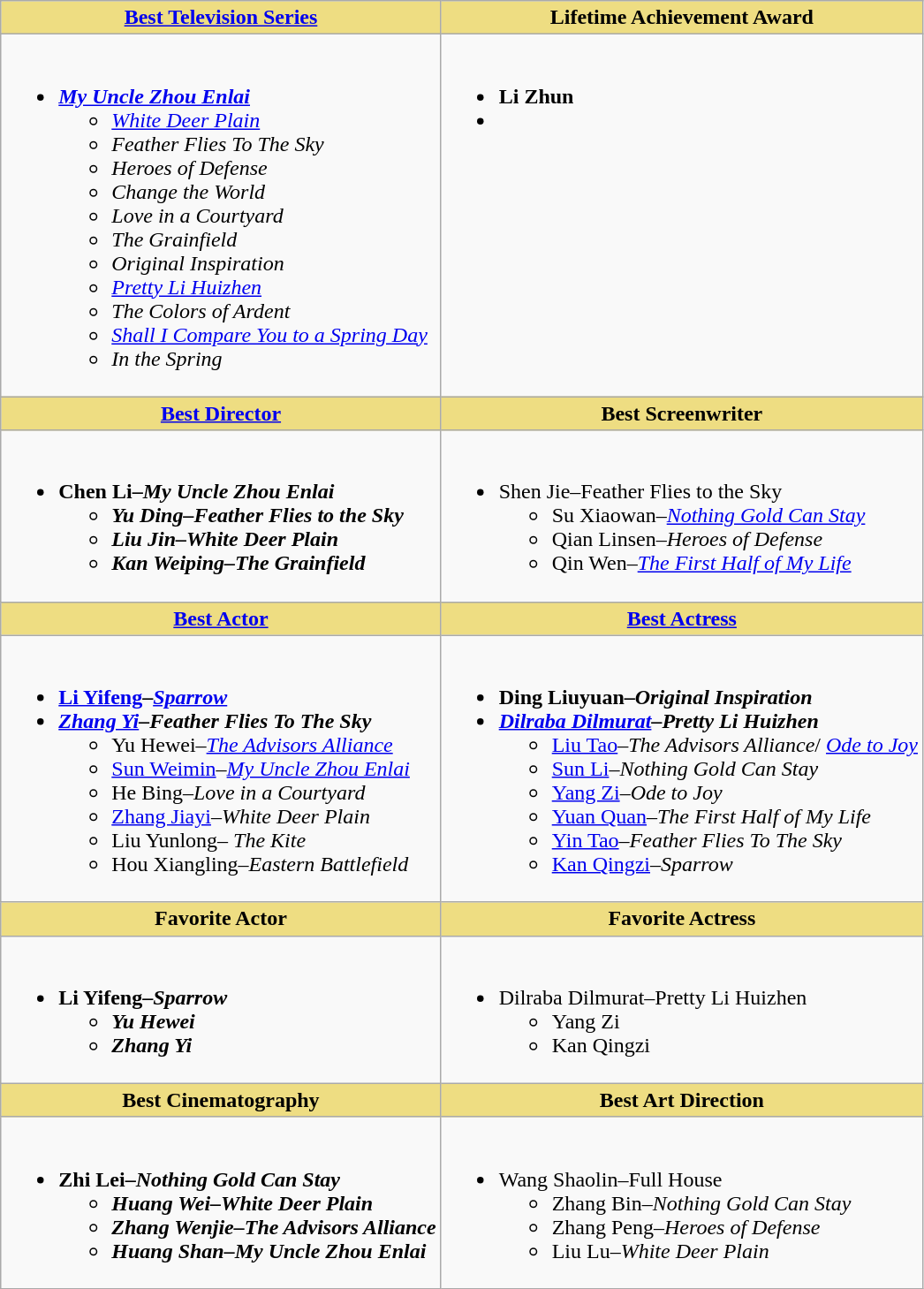<table class="wikitable">
<tr>
<th style="background:#EEDD82; width=50%"><a href='#'>Best Television Series</a></th>
<th style="background:#EEDD82; width=50%">Lifetime Achievement Award</th>
</tr>
<tr>
<td valign="top"><br><ul><li><strong><em><a href='#'>My Uncle Zhou Enlai</a></em></strong><ul><li><em><a href='#'>White Deer Plain</a></em></li><li><em>Feather Flies To The Sky</em></li><li><em>Heroes of Defense</em></li><li><em>Change the World</em></li><li><em>Love in a Courtyard</em></li><li><em>The Grainfield</em></li><li><em>Original Inspiration</em></li><li><em><a href='#'>Pretty Li Huizhen</a></em></li><li><em>The Colors of Ardent</em></li><li><em><a href='#'>Shall I Compare You to a Spring Day</a></em></li><li><em>In the Spring</em></li></ul></li></ul></td>
<td valign="top"><br><ul><li><strong>Li Zhun</strong></li><li><strong></strong></li></ul></td>
</tr>
<tr>
<th style="background:#EEDD82; width=50%"><a href='#'>Best Director</a></th>
<th style="background:#EEDD82; width=50%">Best Screenwriter</th>
</tr>
<tr>
<td valign="top"><br><ul><li><strong>Chen Li–<em>My Uncle Zhou Enlai<strong><em><ul><li>Yu Ding–</em>Feather Flies to the Sky<em></li><li>Liu Jin–</em>White Deer Plain<em></li><li>Kan Weiping–</em>The Grainfield <em></li></ul></li></ul></td>
<td valign="top"><br><ul><li></strong>Shen Jie–</em>Feather Flies to the Sky</em></strong><ul><li>Su Xiaowan–<em><a href='#'>Nothing Gold Can Stay</a></em></li><li>Qian Linsen–<em>Heroes of Defense</em></li><li>Qin Wen–<em><a href='#'>The First Half of My Life</a></em></li></ul></li></ul></td>
</tr>
<tr>
<th style="background:#EEDD82; width=50%"><a href='#'>Best Actor</a></th>
<th style="background:#EEDD82; width=50%"><a href='#'>Best Actress</a></th>
</tr>
<tr>
<td valign="top"><br><ul><li><strong><a href='#'>Li Yifeng</a>–<em><a href='#'>Sparrow</a><strong><em></li><li></strong><a href='#'>Zhang Yi</a>–</em>Feather Flies To The Sky </em></strong><ul><li>Yu Hewei–<em><a href='#'>The Advisors Alliance</a></em></li><li><a href='#'>Sun Weimin</a>–<em><a href='#'>My Uncle Zhou Enlai</a></em></li><li>He Bing–<em>Love in a Courtyard</em></li><li><a href='#'>Zhang Jiayi</a>–<em>White Deer Plain</em></li><li>Liu Yunlong–<em>	The Kite</em></li><li>Hou Xiangling–<em>Eastern Battlefield </em></li></ul></li></ul></td>
<td valign="top"><br><ul><li><strong>Ding Liuyuan–<em>Original Inspiration<strong><em></li><li></strong><a href='#'>Dilraba Dilmurat</a>–</em>Pretty Li Huizhen</em></strong><ul><li><a href='#'>Liu Tao</a>–<em>The Advisors Alliance</em>/ <em><a href='#'>Ode to Joy</a></em></li><li><a href='#'>Sun Li</a>–<em>Nothing Gold Can Stay </em></li><li><a href='#'>Yang Zi</a>–<em>Ode to Joy </em></li><li><a href='#'>Yuan Quan</a>–<em>The First Half of My Life</em></li><li><a href='#'>Yin Tao</a>–<em>Feather Flies To The Sky </em></li><li><a href='#'>Kan Qingzi</a>–<em>Sparrow</em></li></ul></li></ul></td>
</tr>
<tr>
<th style="background:#EEDD82; width=50%">Favorite Actor</th>
<th style="background:#EEDD82; width=50%">Favorite Actress</th>
</tr>
<tr>
<td valign="top"><br><ul><li><strong>Li Yifeng–<em>Sparrow<strong><em><ul><li>Yu Hewei</li><li>Zhang Yi</li></ul></li></ul></td>
<td valign="top"><br><ul><li></strong>Dilraba Dilmurat–</em>Pretty Li Huizhen</em></strong><ul><li>Yang Zi</li><li>Kan Qingzi</li></ul></li></ul></td>
</tr>
<tr>
<th style="background:#EEDD82; width=50%">Best Cinematography</th>
<th style="background:#EEDD82; width=50%">Best Art Direction</th>
</tr>
<tr>
<td valign="top"><br><ul><li><strong>Zhi Lei–<em>Nothing Gold Can Stay<strong><em><ul><li>Huang Wei–</em>White Deer Plain<em></li><li>Zhang Wenjie–</em>The Advisors Alliance<em></li><li>Huang Shan–</em>My Uncle Zhou Enlai<em></li></ul></li></ul></td>
<td valign="top"><br><ul><li></strong>Wang Shaolin–</em>Full House</em></strong><ul><li>Zhang Bin–<em>Nothing Gold Can Stay</em></li><li>Zhang Peng–<em>Heroes of Defense</em></li><li>Liu Lu–<em>White Deer Plain</em></li></ul></li></ul></td>
</tr>
</table>
